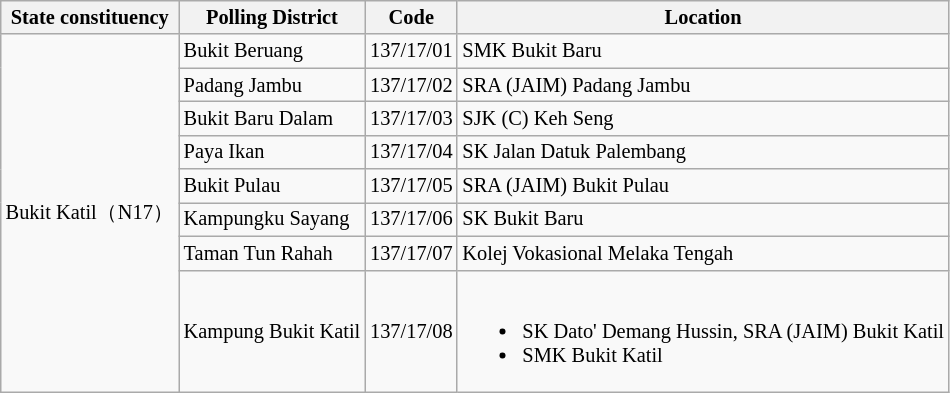<table class="wikitable sortable mw-collapsible" style="white-space:nowrap;font-size:85%">
<tr>
<th>State constituency</th>
<th>Polling District</th>
<th>Code</th>
<th>Location</th>
</tr>
<tr>
<td rowspan="8">Bukit Katil（N17）</td>
<td>Bukit Beruang</td>
<td>137/17/01</td>
<td>SMK Bukit Baru</td>
</tr>
<tr>
<td>Padang Jambu</td>
<td>137/17/02</td>
<td>SRA (JAIM) Padang Jambu</td>
</tr>
<tr>
<td>Bukit Baru Dalam</td>
<td>137/17/03</td>
<td>SJK (C) Keh Seng</td>
</tr>
<tr>
<td>Paya Ikan</td>
<td>137/17/04</td>
<td>SK Jalan Datuk Palembang</td>
</tr>
<tr>
<td>Bukit Pulau</td>
<td>137/17/05</td>
<td>SRA (JAIM) Bukit Pulau</td>
</tr>
<tr>
<td>Kampungku Sayang</td>
<td>137/17/06</td>
<td>SK Bukit Baru</td>
</tr>
<tr>
<td>Taman Tun Rahah</td>
<td>137/17/07</td>
<td>Kolej Vokasional Melaka Tengah</td>
</tr>
<tr>
<td>Kampung Bukit Katil</td>
<td>137/17/08</td>
<td><br><ul><li>SK Dato' Demang Hussin, SRA (JAIM) Bukit Katil</li><li>SMK Bukit Katil</li></ul></td>
</tr>
</table>
